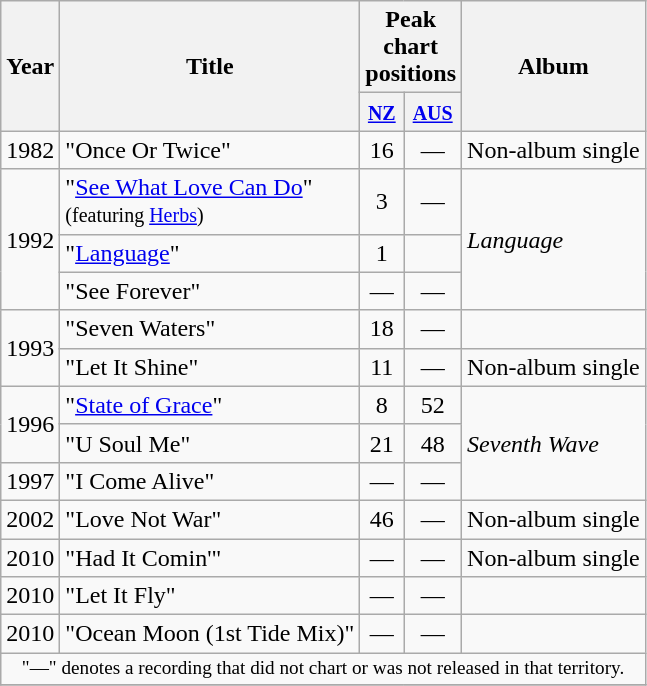<table class="wikitable plainrowheaders">
<tr>
<th rowspan="2" width="1em">Year</th>
<th rowspan="2">Title</th>
<th colspan="2"; width="3em">Peak chart positions</th>
<th rowspan="2">Album</th>
</tr>
<tr>
<th><small><a href='#'>NZ</a><br></small></th>
<th><small><a href='#'>AUS</a><br></small></th>
</tr>
<tr>
<td>1982</td>
<td>"Once Or Twice"</td>
<td align="center">16</td>
<td align="center">—</td>
<td>Non-album single</td>
</tr>
<tr>
<td rowspan=3>1992</td>
<td>"<a href='#'>See What Love Can Do</a>"<br><small>(featuring <a href='#'>Herbs</a>)</small></td>
<td align="center">3</td>
<td align="center">—</td>
<td rowspan=3><em>Language</em></td>
</tr>
<tr>
<td>"<a href='#'>Language</a>"</td>
<td align="center">1</td>
</tr>
<tr>
<td>"See Forever"</td>
<td align="center">—</td>
<td align="center">—</td>
</tr>
<tr>
<td rowspan=2>1993</td>
<td>"Seven Waters"</td>
<td align="center">18</td>
<td align="center">—</td>
</tr>
<tr>
<td>"Let It Shine"</td>
<td align="center">11</td>
<td align="center">—</td>
<td>Non-album single</td>
</tr>
<tr>
<td rowspan=2>1996</td>
<td>"<a href='#'>State of Grace</a>"</td>
<td align="center">8</td>
<td align="center">52</td>
<td rowspan=3><em>Seventh Wave</em></td>
</tr>
<tr>
<td>"U Soul Me"</td>
<td align="center">21</td>
<td align="center">48</td>
</tr>
<tr>
<td>1997</td>
<td>"I Come Alive"</td>
<td align="center">—</td>
<td align="center">—</td>
</tr>
<tr>
<td>2002</td>
<td>"Love Not War"</td>
<td align="center">46</td>
<td align="center">—</td>
<td>Non-album single</td>
</tr>
<tr>
<td>2010</td>
<td>"Had It Comin'"</td>
<td align="center">—</td>
<td align="center">—</td>
<td>Non-album single</td>
</tr>
<tr>
<td>2010</td>
<td>"Let It Fly"</td>
<td align="center">—</td>
<td align="center">—</td>
<td Non-album single></td>
</tr>
<tr>
<td>2010</td>
<td>"Ocean Moon (1st Tide Mix)"</td>
<td align="center">—</td>
<td align="center">—</td>
</tr>
<tr>
<td colspan="6" style="font-size:80%" align="center">"—" denotes a recording that did not chart or was not released in that territory.</td>
</tr>
<tr>
</tr>
</table>
